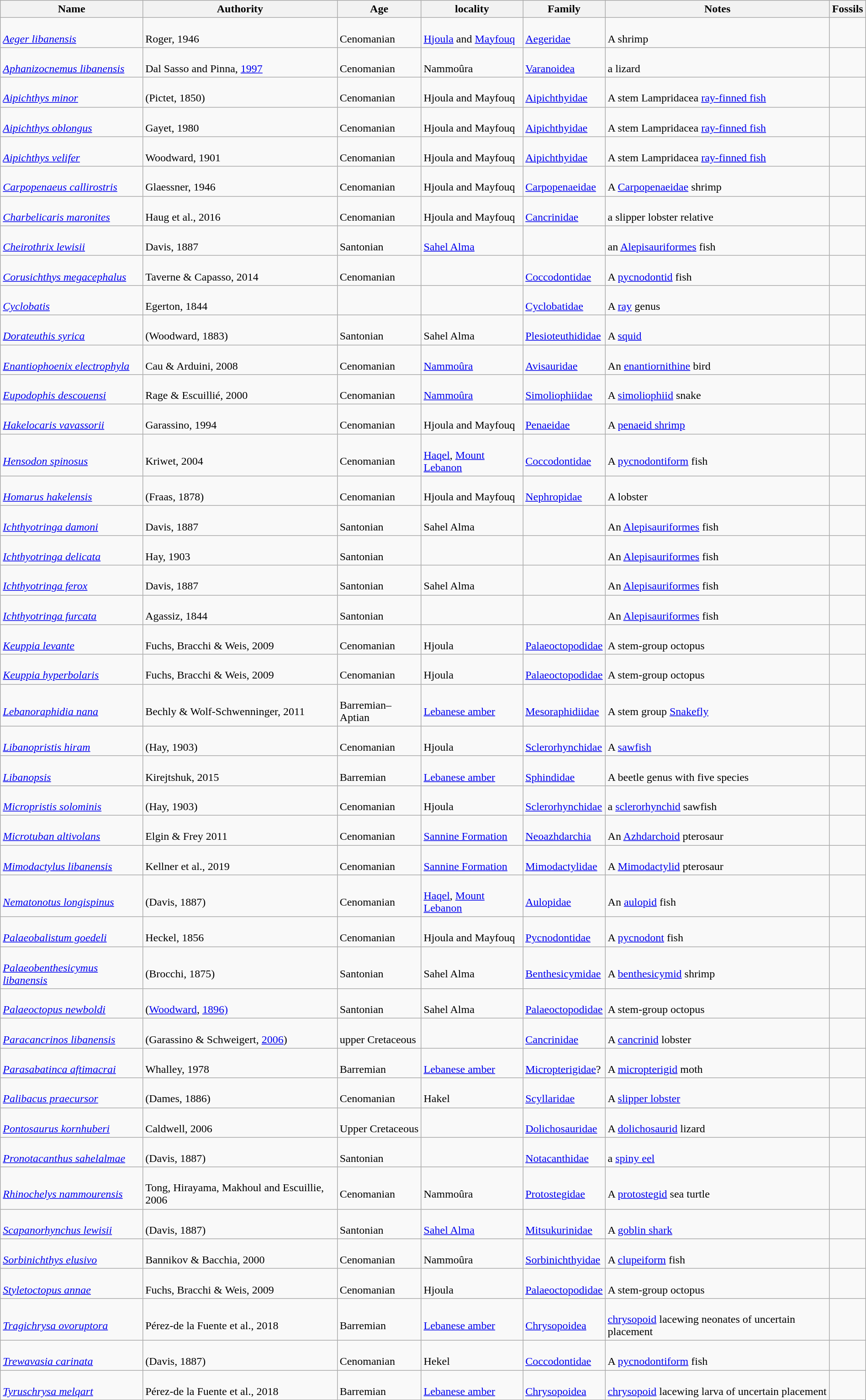<table class="wikitable sortable" align="center" width="100%">
<tr>
<th>Name</th>
<th>Authority</th>
<th>Age</th>
<th>locality</th>
<th>Family</th>
<th>Notes</th>
<th>Fossils</th>
</tr>
<tr>
<td><br><em><a href='#'>Aeger libanensis</a></em></td>
<td><br>Roger, 1946</td>
<td><br>Cenomanian</td>
<td><br><a href='#'>Hjoula</a> and <a href='#'>Mayfouq</a></td>
<td><br><a href='#'>Aegeridae</a></td>
<td><br>A shrimp</td>
<td><br></td>
</tr>
<tr>
<td><br><em><a href='#'>Aphanizocnemus libanensis</a></em></td>
<td><br>Dal Sasso and Pinna, <a href='#'>1997</a></td>
<td><br>Cenomanian</td>
<td><br>Nammoûra</td>
<td><br><a href='#'>Varanoidea</a></td>
<td><br>a lizard</td>
<td><br></td>
</tr>
<tr>
<td><br><em><a href='#'>Aipichthys minor</a></em></td>
<td><br>(Pictet, 1850)</td>
<td><br>Cenomanian</td>
<td><br>Hjoula and Mayfouq</td>
<td><br><a href='#'>Aipichthyidae</a></td>
<td><br>A stem Lampridacea <a href='#'>ray-finned fish</a></td>
<td><br></td>
</tr>
<tr>
<td><br><em><a href='#'>Aipichthys oblongus</a></em></td>
<td><br>Gayet, 1980</td>
<td><br>Cenomanian</td>
<td><br>Hjoula and Mayfouq</td>
<td><br><a href='#'>Aipichthyidae</a></td>
<td><br>A stem Lampridacea <a href='#'>ray-finned fish</a></td>
<td></td>
</tr>
<tr>
<td><br><em><a href='#'>Aipichthys velifer</a></em></td>
<td><br>Woodward, 1901</td>
<td><br>Cenomanian</td>
<td><br>Hjoula and Mayfouq</td>
<td><br><a href='#'>Aipichthyidae</a></td>
<td><br>A stem Lampridacea <a href='#'>ray-finned fish</a></td>
<td><br></td>
</tr>
<tr>
<td><br><em><a href='#'>Carpopenaeus callirostris</a></em></td>
<td><br>Glaessner, 1946</td>
<td><br>Cenomanian</td>
<td><br>Hjoula and Mayfouq</td>
<td><br><a href='#'>Carpopenaeidae</a></td>
<td><br>A <a href='#'>Carpopenaeidae</a> shrimp</td>
<td><br></td>
</tr>
<tr>
<td><br><em><a href='#'>Charbelicaris maronites</a></em></td>
<td><br>Haug et al., 2016</td>
<td><br>Cenomanian</td>
<td><br>Hjoula and Mayfouq</td>
<td><br><a href='#'>Cancrinidae</a></td>
<td><br>a slipper lobster relative</td>
<td></td>
</tr>
<tr>
<td><br><em><a href='#'>Cheirothrix lewisii</a></em></td>
<td><br>Davis, 1887</td>
<td><br>Santonian</td>
<td><br><a href='#'>Sahel Alma</a></td>
<td></td>
<td><br>an <a href='#'>Alepisauriformes</a> fish</td>
<td><br></td>
</tr>
<tr>
<td><br><em><a href='#'>Corusichthys megacephalus</a></em></td>
<td><br>Taverne & Capasso, 2014</td>
<td><br>Cenomanian</td>
<td></td>
<td><br><a href='#'>Coccodontidae</a></td>
<td><br>A <a href='#'>pycnodontid</a> fish</td>
<td></td>
</tr>
<tr>
<td><br><em><a href='#'>Cyclobatis</a></em></td>
<td><br>Egerton, 1844</td>
<td></td>
<td></td>
<td><br><a href='#'>Cyclobatidae</a></td>
<td><br>A <a href='#'>ray</a> genus</td>
<td><br></td>
</tr>
<tr>
<td><br><em><a href='#'>Dorateuthis syrica</a></em></td>
<td><br>(Woodward, 1883)</td>
<td><br>Santonian</td>
<td><br>Sahel Alma</td>
<td><br><a href='#'>Plesioteuthididae</a></td>
<td><br>A <a href='#'>squid</a></td>
<td></td>
</tr>
<tr>
<td><br><em><a href='#'>Enantiophoenix electrophyla</a></em></td>
<td><br>Cau & Arduini, 2008</td>
<td><br>Cenomanian</td>
<td><br><a href='#'>Nammoûra</a></td>
<td><br><a href='#'>Avisauridae</a></td>
<td><br>An <a href='#'>enantiornithine</a> bird</td>
<td></td>
</tr>
<tr>
<td><br><em><a href='#'>Eupodophis descouensi</a></em></td>
<td><br>Rage & Escuillié, 2000</td>
<td><br>Cenomanian</td>
<td><br><a href='#'>Nammoûra</a></td>
<td><br><a href='#'>Simoliophiidae</a></td>
<td><br>A <a href='#'>simoliophiid</a> snake</td>
<td><br></td>
</tr>
<tr>
<td><br><em><a href='#'>Hakelocaris vavassorii</a></em></td>
<td><br>Garassino, 1994</td>
<td><br>Cenomanian</td>
<td><br>Hjoula and Mayfouq</td>
<td><br><a href='#'>Penaeidae</a></td>
<td><br>A <a href='#'>penaeid shrimp</a></td>
<td><br></td>
</tr>
<tr>
<td><br><em><a href='#'>Hensodon spinosus</a></em></td>
<td><br>Kriwet, 2004</td>
<td><br>Cenomanian</td>
<td><br><a href='#'>Haqel</a>, <a href='#'>Mount Lebanon</a></td>
<td><br><a href='#'>Coccodontidae</a></td>
<td><br>A <a href='#'>pycnodontiform</a> fish</td>
<td></td>
</tr>
<tr>
<td><br><em><a href='#'>Homarus hakelensis</a></em></td>
<td><br>(Fraas, 1878)</td>
<td><br>Cenomanian</td>
<td><br>Hjoula and Mayfouq</td>
<td><br><a href='#'>Nephropidae</a></td>
<td><br>A lobster</td>
<td><br></td>
</tr>
<tr>
<td><br><em><a href='#'>Ichthyotringa damoni</a></em></td>
<td><br>Davis, 1887</td>
<td><br>Santonian</td>
<td><br>Sahel Alma</td>
<td></td>
<td><br>An <a href='#'>Alepisauriformes</a> fish</td>
<td><br></td>
</tr>
<tr>
<td><br><em><a href='#'>Ichthyotringa delicata</a></em></td>
<td><br>Hay, 1903</td>
<td><br>Santonian</td>
<td></td>
<td></td>
<td><br>An <a href='#'>Alepisauriformes</a> fish</td>
<td></td>
</tr>
<tr>
<td><br><em><a href='#'>Ichthyotringa ferox</a></em></td>
<td><br>Davis, 1887</td>
<td><br>Santonian</td>
<td><br>Sahel Alma</td>
<td></td>
<td><br>An <a href='#'>Alepisauriformes</a> fish</td>
<td><br></td>
</tr>
<tr>
<td><br><em><a href='#'>Ichthyotringa furcata</a></em></td>
<td><br>Agassiz, 1844</td>
<td><br>Santonian</td>
<td></td>
<td></td>
<td><br>An <a href='#'>Alepisauriformes</a> fish</td>
<td></td>
</tr>
<tr>
<td><br><em><a href='#'>Keuppia levante</a></em></td>
<td><br>Fuchs, Bracchi & Weis, 2009</td>
<td><br>Cenomanian</td>
<td><br>Hjoula</td>
<td><br><a href='#'>Palaeoctopodidae</a></td>
<td><br>A stem-group octopus</td>
<td></td>
</tr>
<tr>
<td><br><em><a href='#'>Keuppia hyperbolaris</a></em></td>
<td><br>Fuchs, Bracchi & Weis, 2009</td>
<td><br>Cenomanian</td>
<td><br>Hjoula</td>
<td><br><a href='#'>Palaeoctopodidae</a></td>
<td><br>A stem-group octopus</td>
<td></td>
</tr>
<tr>
<td><br><em><a href='#'>Lebanoraphidia nana</a></em></td>
<td><br>Bechly & Wolf-Schwenninger, 2011</td>
<td><br>Barremian–Aptian</td>
<td><br><a href='#'>Lebanese amber</a></td>
<td><br><a href='#'>Mesoraphidiidae</a></td>
<td><br>A stem group <a href='#'>Snakefly</a></td>
<td></td>
</tr>
<tr>
<td><br><em><a href='#'>Libanopristis hiram</a></em></td>
<td><br>(Hay, 1903)</td>
<td><br>Cenomanian</td>
<td><br>Hjoula</td>
<td><br><a href='#'>Sclerorhynchidae</a></td>
<td><br>A <a href='#'>sawfish</a></td>
<td><br></td>
</tr>
<tr>
<td><br><em><a href='#'>Libanopsis</a></em></td>
<td><br>Kirejtshuk, 2015</td>
<td><br>Barremian</td>
<td><br><a href='#'>Lebanese amber</a></td>
<td><br><a href='#'>Sphindidae</a></td>
<td><br>A beetle genus with five species</td>
<td></td>
</tr>
<tr>
<td><br><em><a href='#'>Micropristis solominis</a></em></td>
<td><br>(Hay, 1903)</td>
<td><br>Cenomanian</td>
<td><br>Hjoula</td>
<td><br><a href='#'>Sclerorhynchidae</a></td>
<td><br>a <a href='#'>sclerorhynchid</a> sawfish</td>
<td><br></td>
</tr>
<tr>
<td><br><em><a href='#'>Microtuban altivolans</a></em></td>
<td><br>Elgin & Frey 2011</td>
<td><br>Cenomanian</td>
<td><br><a href='#'>Sannine Formation</a></td>
<td><br><a href='#'>Neoazhdarchia</a></td>
<td><br>An <a href='#'>Azhdarchoid</a> pterosaur</td>
<td></td>
</tr>
<tr>
<td><br><em><a href='#'>Mimodactylus libanensis</a></em></td>
<td><br>Kellner et al., 2019</td>
<td><br>Cenomanian</td>
<td><br><a href='#'>Sannine Formation</a></td>
<td><br><a href='#'>Mimodactylidae</a></td>
<td><br>A <a href='#'>Mimodactylid</a> pterosaur</td>
<td><br></td>
</tr>
<tr>
<td><br><em><a href='#'>Nematonotus longispinus</a></em></td>
<td><br>(Davis, 1887)</td>
<td><br>Cenomanian</td>
<td><br><a href='#'>Haqel</a>, <a href='#'>Mount Lebanon</a></td>
<td><br><a href='#'>Aulopidae</a></td>
<td><br>An <a href='#'>aulopid</a> fish</td>
<td><br></td>
</tr>
<tr>
<td><br><em><a href='#'>Palaeobalistum goedeli</a></em></td>
<td><br>Heckel, 1856</td>
<td><br>Cenomanian</td>
<td><br>Hjoula and Mayfouq</td>
<td><br><a href='#'>Pycnodontidae</a></td>
<td><br>A <a href='#'>pycnodont</a> fish</td>
<td><br></td>
</tr>
<tr>
<td><br><em><a href='#'>Palaeobenthesicymus libanensis</a></em></td>
<td><br>(Brocchi, 1875)</td>
<td><br>Santonian</td>
<td><br>Sahel Alma</td>
<td><br><a href='#'>Benthesicymidae</a></td>
<td><br>A <a href='#'>benthesicymid</a> shrimp</td>
<td></td>
</tr>
<tr>
<td><br><em><a href='#'>Palaeoctopus newboldi</a></em></td>
<td><br>(<a href='#'>Woodward</a>, <a href='#'>1896)</a></td>
<td><br>Santonian</td>
<td><br>Sahel Alma</td>
<td><br><a href='#'>Palaeoctopodidae</a></td>
<td><br>A stem-group octopus</td>
<td></td>
</tr>
<tr>
<td><br><em><a href='#'>Paracancrinos libanensis</a></em></td>
<td><br>(Garassino & Schweigert, <a href='#'>2006</a>)</td>
<td><br>upper Cretaceous</td>
<td></td>
<td><br><a href='#'>Cancrinidae</a></td>
<td><br>A <a href='#'>cancrinid</a> lobster</td>
<td></td>
</tr>
<tr>
<td><br><em><a href='#'>Parasabatinca aftimacrai</a></em></td>
<td><br>Whalley, 1978</td>
<td><br>Barremian</td>
<td><br><a href='#'>Lebanese amber</a></td>
<td><br><a href='#'>Micropterigidae</a>?</td>
<td><br>A <a href='#'>micropterigid</a> moth</td>
<td></td>
</tr>
<tr>
<td><br><em><a href='#'>Palibacus praecursor</a></em></td>
<td><br>(Dames, 1886)</td>
<td><br>Cenomanian</td>
<td><br>Hakel</td>
<td><br><a href='#'>Scyllaridae</a></td>
<td><br>A <a href='#'>slipper lobster</a></td>
<td></td>
</tr>
<tr>
<td><br><em><a href='#'>Pontosaurus kornhuberi</a></em></td>
<td><br>Caldwell, 2006</td>
<td><br>Upper Cretaceous</td>
<td></td>
<td><br><a href='#'>Dolichosauridae</a></td>
<td><br>A <a href='#'>dolichosaurid</a> lizard</td>
<td><br></td>
</tr>
<tr>
<td><br><em><a href='#'>Pronotacanthus sahelalmae</a></em></td>
<td><br>(Davis, 1887)</td>
<td><br>Santonian</td>
<td></td>
<td><br><a href='#'>Notacanthidae</a></td>
<td><br>a <a href='#'>spiny eel</a></td>
<td></td>
</tr>
<tr>
<td><br><em><a href='#'>Rhinochelys nammourensis</a></em></td>
<td><br>Tong, Hirayama, Makhoul and Escuillie, 2006</td>
<td><br>Cenomanian</td>
<td><br>Nammoûra</td>
<td><br><a href='#'>Protostegidae</a></td>
<td><br>A <a href='#'>protostegid</a> sea turtle</td>
<td><br></td>
</tr>
<tr>
<td><br><em><a href='#'>Scapanorhynchus lewisii</a></em></td>
<td><br>(Davis, 1887)</td>
<td><br>Santonian</td>
<td><br><a href='#'>Sahel Alma</a></td>
<td><br><a href='#'>Mitsukurinidae</a></td>
<td><br>A <a href='#'>goblin shark</a></td>
<td><br></td>
</tr>
<tr>
<td><br><em><a href='#'>Sorbinichthys elusivo</a></em></td>
<td><br>Bannikov & Bacchia, 2000</td>
<td><br>Cenomanian</td>
<td><br>Nammoûra</td>
<td><br><a href='#'>Sorbinichthyidae</a></td>
<td><br>A <a href='#'>clupeiform</a> fish</td>
<td><br></td>
</tr>
<tr>
<td><br><em><a href='#'>Styletoctopus annae</a></em></td>
<td><br>Fuchs, Bracchi & Weis, 2009</td>
<td><br>Cenomanian</td>
<td><br>Hjoula</td>
<td><br><a href='#'>Palaeoctopodidae</a></td>
<td><br>A stem-group octopus</td>
<td></td>
</tr>
<tr>
<td><br><em><a href='#'>Tragichrysa ovoruptora</a></em></td>
<td><br>Pérez-de la Fuente et al., 2018</td>
<td><br>Barremian</td>
<td><br><a href='#'>Lebanese amber</a></td>
<td><br><a href='#'>Chrysopoidea</a></td>
<td><br><a href='#'>chrysopoid</a> lacewing neonates of uncertain placement</td>
<td><br></td>
</tr>
<tr>
<td><br><em><a href='#'>Trewavasia carinata</a></em></td>
<td><br>(Davis, 1887)</td>
<td><br>Cenomanian</td>
<td><br>Hekel</td>
<td><br><a href='#'>Coccodontidae</a></td>
<td><br>A <a href='#'>pycnodontiform</a> fish</td>
<td><br></td>
</tr>
<tr>
<td><br><em><a href='#'>Tyruschrysa melqart</a></em></td>
<td><br>Pérez-de la Fuente et al., 2018</td>
<td><br>Barremian</td>
<td><br><a href='#'>Lebanese amber</a></td>
<td><br><a href='#'>Chrysopoidea</a></td>
<td><br><a href='#'>chrysopoid</a> lacewing larva of uncertain placement</td>
<td><br></td>
</tr>
<tr>
</tr>
</table>
